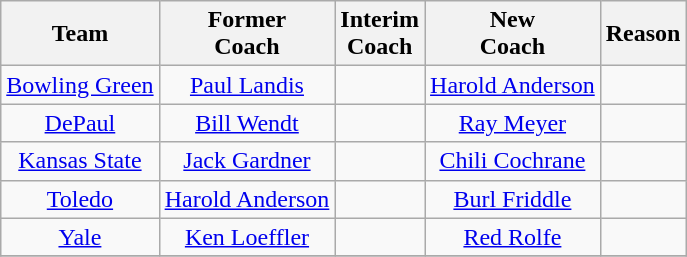<table class="wikitable" style="text-align:center;">
<tr>
<th>Team</th>
<th>Former<br>Coach</th>
<th>Interim<br>Coach</th>
<th>New<br>Coach</th>
<th>Reason</th>
</tr>
<tr>
<td><a href='#'>Bowling Green</a></td>
<td><a href='#'>Paul Landis</a></td>
<td></td>
<td><a href='#'>Harold Anderson</a></td>
<td></td>
</tr>
<tr>
<td><a href='#'>DePaul</a></td>
<td><a href='#'>Bill Wendt</a></td>
<td></td>
<td><a href='#'>Ray Meyer</a></td>
<td></td>
</tr>
<tr>
<td><a href='#'>Kansas State</a></td>
<td><a href='#'>Jack Gardner</a></td>
<td></td>
<td><a href='#'>Chili Cochrane</a></td>
<td></td>
</tr>
<tr>
<td><a href='#'>Toledo</a></td>
<td><a href='#'>Harold Anderson</a></td>
<td></td>
<td><a href='#'>Burl Friddle</a></td>
<td></td>
</tr>
<tr>
<td><a href='#'>Yale</a></td>
<td><a href='#'>Ken Loeffler</a></td>
<td></td>
<td><a href='#'>Red Rolfe</a></td>
<td></td>
</tr>
<tr>
</tr>
</table>
